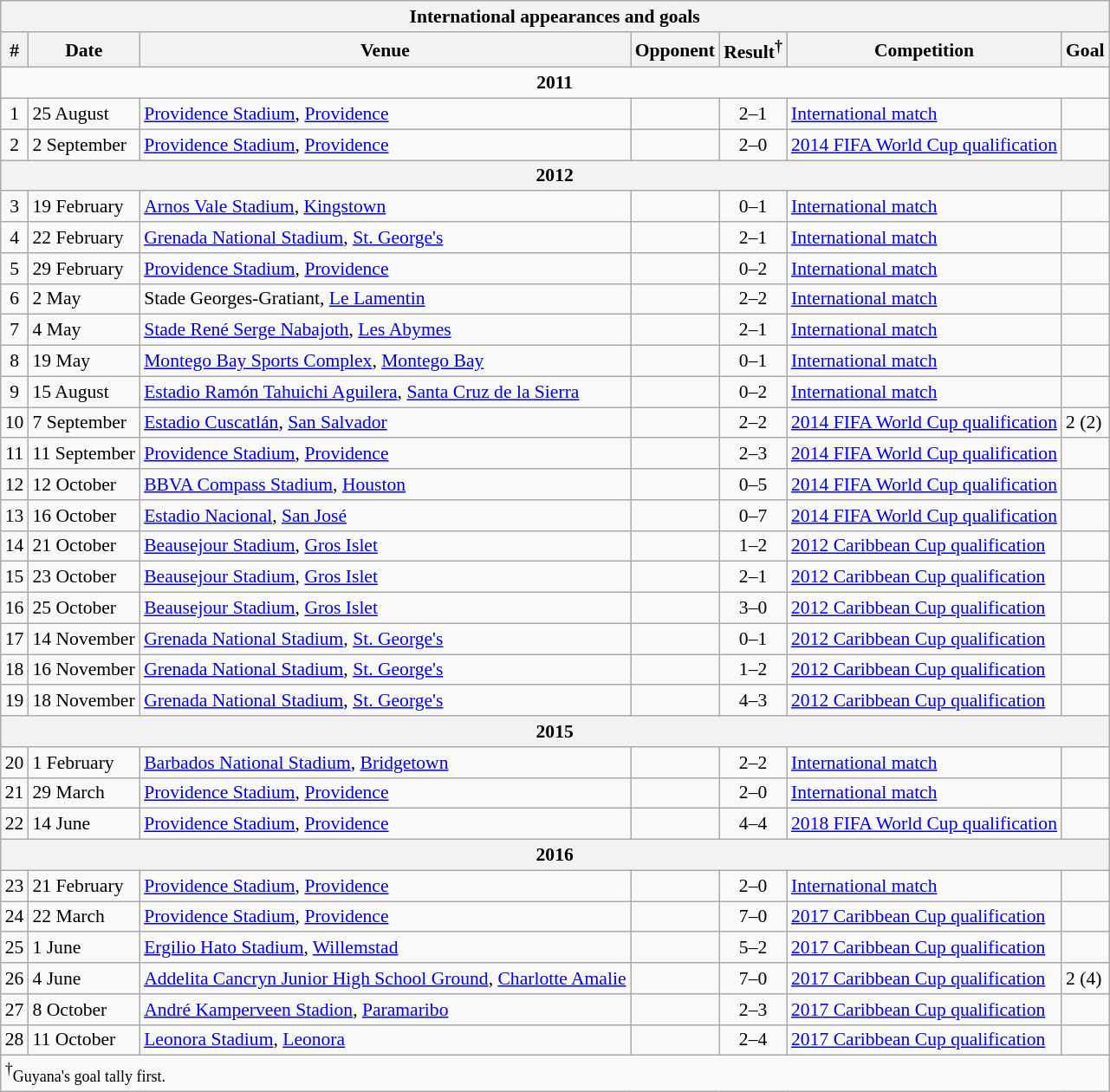<table class="wikitable collapsible collapsed" style="font-size:90%">
<tr>
<th colspan="7"><strong>International appearances and goals</strong></th>
</tr>
<tr>
<th>#</th>
<th>Date</th>
<th>Venue</th>
<th>Opponent</th>
<th>Result<sup>†</sup></th>
<th>Competition</th>
<th>Goal</th>
</tr>
<tr>
<td colspan="7" align=center><strong>2011</strong></td>
</tr>
<tr>
<td align=center>1</td>
<td>25 August</td>
<td><a href='#'>Providence Stadium</a>, <a href='#'>Providence</a></td>
<td></td>
<td align=center>2–1</td>
<td><a href='#'>International match</a></td>
<td></td>
</tr>
<tr>
<td align=center>2</td>
<td>2 September</td>
<td><a href='#'>Providence Stadium</a>, <a href='#'>Providence</a></td>
<td></td>
<td align=center>2–0</td>
<td><a href='#'>2014 FIFA World Cup qualification</a></td>
<td></td>
</tr>
<tr>
<th colspan="7" align=center><strong>2012</strong></th>
</tr>
<tr>
<td align=center>3</td>
<td>19 February</td>
<td><a href='#'>Arnos Vale Stadium</a>, <a href='#'>Kingstown</a></td>
<td></td>
<td align=center>0–1</td>
<td><a href='#'>International match</a></td>
<td></td>
</tr>
<tr>
<td align=center>4</td>
<td>22 February</td>
<td><a href='#'>Grenada National Stadium</a>, <a href='#'>St. George's</a></td>
<td></td>
<td align=center>2–1</td>
<td><a href='#'>International match</a></td>
<td></td>
</tr>
<tr>
<td align=center>5</td>
<td>29 February</td>
<td><a href='#'>Providence Stadium</a>, <a href='#'>Providence</a></td>
<td></td>
<td align=center>0–2</td>
<td><a href='#'>International match</a></td>
<td></td>
</tr>
<tr>
<td align=center>6</td>
<td>2 May</td>
<td>Stade Georges-Gratiant, <a href='#'>Le Lamentin</a></td>
<td></td>
<td align=center>2–2</td>
<td><a href='#'>International match</a></td>
<td></td>
</tr>
<tr>
<td align=center>7</td>
<td>4 May</td>
<td><a href='#'>Stade René Serge Nabajoth</a>, <a href='#'>Les Abymes</a></td>
<td></td>
<td align=center>2–1</td>
<td><a href='#'>International match</a></td>
<td></td>
</tr>
<tr>
<td align=center>8</td>
<td>19 May</td>
<td><a href='#'>Montego Bay Sports Complex</a>, <a href='#'>Montego Bay</a></td>
<td></td>
<td align=center>0–1</td>
<td><a href='#'>International match</a></td>
<td></td>
</tr>
<tr>
<td align=center>9</td>
<td>15 August</td>
<td><a href='#'>Estadio Ramón Tahuichi Aguilera</a>, <a href='#'>Santa Cruz de la Sierra</a></td>
<td></td>
<td align=center>0–2</td>
<td><a href='#'>International match</a></td>
<td></td>
</tr>
<tr>
<td align=center>10</td>
<td>7 September</td>
<td><a href='#'>Estadio Cuscatlán</a>, <a href='#'>San Salvador</a></td>
<td></td>
<td align=center>2–2</td>
<td><a href='#'>2014 FIFA World Cup qualification</a></td>
<td>2 (2)</td>
</tr>
<tr>
<td align=center>11</td>
<td>11 September</td>
<td><a href='#'>Providence Stadium</a>, <a href='#'>Providence</a></td>
<td></td>
<td align=center>2–3</td>
<td><a href='#'>2014 FIFA World Cup qualification</a></td>
<td></td>
</tr>
<tr>
<td align=center>12</td>
<td>12 October</td>
<td><a href='#'>BBVA Compass Stadium</a>, <a href='#'>Houston</a></td>
<td></td>
<td align=center>0–5</td>
<td><a href='#'>2014 FIFA World Cup qualification</a></td>
<td></td>
</tr>
<tr>
<td align=center>13</td>
<td>16 October</td>
<td><a href='#'>Estadio Nacional</a>, <a href='#'>San José</a></td>
<td></td>
<td align=center>0–7</td>
<td><a href='#'>2014 FIFA World Cup qualification</a></td>
<td></td>
</tr>
<tr>
<td align=center>14</td>
<td>21 October</td>
<td><a href='#'>Beausejour Stadium</a>, <a href='#'>Gros Islet</a></td>
<td></td>
<td align=center>1–2</td>
<td><a href='#'>2012 Caribbean Cup qualification</a></td>
<td></td>
</tr>
<tr>
<td align=center>15</td>
<td>23 October</td>
<td><a href='#'>Beausejour Stadium</a>, <a href='#'>Gros Islet</a></td>
<td></td>
<td align=center>2–1</td>
<td><a href='#'>2012 Caribbean Cup qualification</a></td>
<td></td>
</tr>
<tr>
<td align=center>16</td>
<td>25 October</td>
<td><a href='#'>Beausejour Stadium</a>, <a href='#'>Gros Islet</a></td>
<td></td>
<td align=center>3–0</td>
<td><a href='#'>2012 Caribbean Cup qualification</a></td>
<td></td>
</tr>
<tr>
<td align=center>17</td>
<td>14 November</td>
<td><a href='#'>Grenada National Stadium</a>, <a href='#'>St. George's</a></td>
<td></td>
<td align=center>0–1</td>
<td><a href='#'>2012 Caribbean Cup qualification</a></td>
<td></td>
</tr>
<tr>
<td align=center>18</td>
<td>16 November</td>
<td><a href='#'>Grenada National Stadium</a>, <a href='#'>St. George's</a></td>
<td></td>
<td align=center>1–2</td>
<td><a href='#'>2012 Caribbean Cup qualification</a></td>
<td></td>
</tr>
<tr>
<td align=center>19</td>
<td>18 November</td>
<td><a href='#'>Grenada National Stadium</a>, <a href='#'>St. George's</a></td>
<td></td>
<td align=center>4–3</td>
<td><a href='#'>2012 Caribbean Cup qualification</a></td>
<td></td>
</tr>
<tr>
<th colspan="7" align=center><strong>2015</strong></th>
</tr>
<tr>
<td align=center>20</td>
<td>1 February</td>
<td><a href='#'>Barbados National Stadium</a>, <a href='#'>Bridgetown</a></td>
<td></td>
<td align=center>2–2</td>
<td><a href='#'>International match</a></td>
<td></td>
</tr>
<tr>
<td align=center>21</td>
<td>29 March</td>
<td><a href='#'>Providence Stadium</a>, <a href='#'>Providence</a></td>
<td></td>
<td align=center>2–0</td>
<td><a href='#'>International match</a></td>
<td></td>
</tr>
<tr>
<td align=center>22</td>
<td>14 June</td>
<td><a href='#'>Providence Stadium</a>, <a href='#'>Providence</a></td>
<td></td>
<td align=center>4–4</td>
<td><a href='#'>2018 FIFA World Cup qualification</a></td>
<td></td>
</tr>
<tr>
<th colspan="7" align=center><strong>2016</strong></th>
</tr>
<tr>
<td align=center>23</td>
<td>21 February</td>
<td><a href='#'>Providence Stadium</a>, <a href='#'>Providence</a></td>
<td></td>
<td align=center>2–0</td>
<td><a href='#'>International match</a></td>
<td></td>
</tr>
<tr>
<td align=center>24</td>
<td>22 March</td>
<td><a href='#'>Providence Stadium</a>, <a href='#'>Providence</a></td>
<td></td>
<td align=center>7–0</td>
<td><a href='#'>2017 Caribbean Cup qualification</a></td>
<td></td>
</tr>
<tr>
<td align=center>25</td>
<td>1 June</td>
<td><a href='#'>Ergilio Hato Stadium</a>, <a href='#'>Willemstad</a></td>
<td></td>
<td align=center>5–2</td>
<td><a href='#'>2017 Caribbean Cup qualification</a></td>
<td></td>
</tr>
<tr>
<td align=center>26</td>
<td>4 June</td>
<td><a href='#'>Addelita Cancryn Junior High School Ground</a>, <a href='#'>Charlotte Amalie</a></td>
<td></td>
<td align=center>7–0</td>
<td><a href='#'>2017 Caribbean Cup qualification</a></td>
<td>2 (4)</td>
</tr>
<tr>
<td align=center>27</td>
<td>8 October</td>
<td><a href='#'>André Kamperveen Stadion</a>, <a href='#'>Paramaribo</a></td>
<td></td>
<td align=center>2–3</td>
<td><a href='#'>2017 Caribbean Cup qualification</a></td>
<td></td>
</tr>
<tr>
<td align=center>28</td>
<td>11 October</td>
<td><a href='#'>Leonora Stadium</a>, <a href='#'>Leonora</a></td>
<td></td>
<td align=center>2–4</td>
<td><a href='#'>2017 Caribbean Cup qualification</a></td>
<td></td>
</tr>
<tr>
<td colspan="7"><sup>†</sup><small>Guyana's goal tally first.</small></td>
</tr>
</table>
